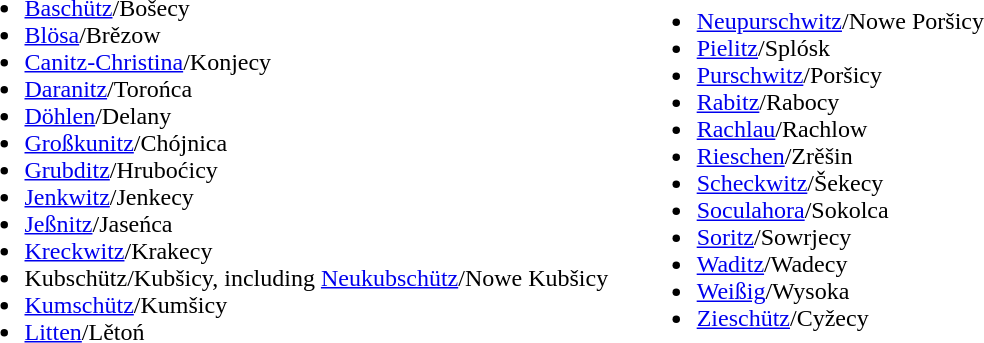<table class="toptextcells">
<tr>
<td style="padding-right: 1em;"><br><ul><li><a href='#'>Baschütz</a>/Bošecy</li><li><a href='#'>Blösa</a>/Brězow</li><li><a href='#'>Canitz-Christina</a>/Konjecy</li><li><a href='#'>Daranitz</a>/Torońca</li><li><a href='#'>Döhlen</a>/Delany</li><li><a href='#'>Großkunitz</a>/Chójnica</li><li><a href='#'>Grubditz</a>/Hruboćicy</li><li><a href='#'>Jenkwitz</a>/Jenkecy</li><li><a href='#'>Jeßnitz</a>/Jaseńca</li><li><a href='#'>Kreckwitz</a>/Krakecy</li><li>Kubschütz/Kubšicy, including <a href='#'>Neukubschütz</a>/Nowe Kubšicy</li><li><a href='#'>Kumschütz</a>/Kumšicy</li><li><a href='#'>Litten</a>/Lětoń</li></ul></td>
<td><br><ul><li><a href='#'>Neupurschwitz</a>/Nowe Poršicy</li><li><a href='#'>Pielitz</a>/Splósk</li><li><a href='#'>Purschwitz</a>/Poršicy</li><li><a href='#'>Rabitz</a>/Rabocy</li><li><a href='#'>Rachlau</a>/Rachlow</li><li><a href='#'>Rieschen</a>/Zrěšin</li><li><a href='#'>Scheckwitz</a>/Šekecy</li><li><a href='#'>Soculahora</a>/Sokolca</li><li><a href='#'>Soritz</a>/Sowrjecy</li><li><a href='#'>Waditz</a>/Wadecy</li><li><a href='#'>Weißig</a>/Wysoka</li><li><a href='#'>Zieschütz</a>/Cyžecy</li></ul></td>
</tr>
</table>
